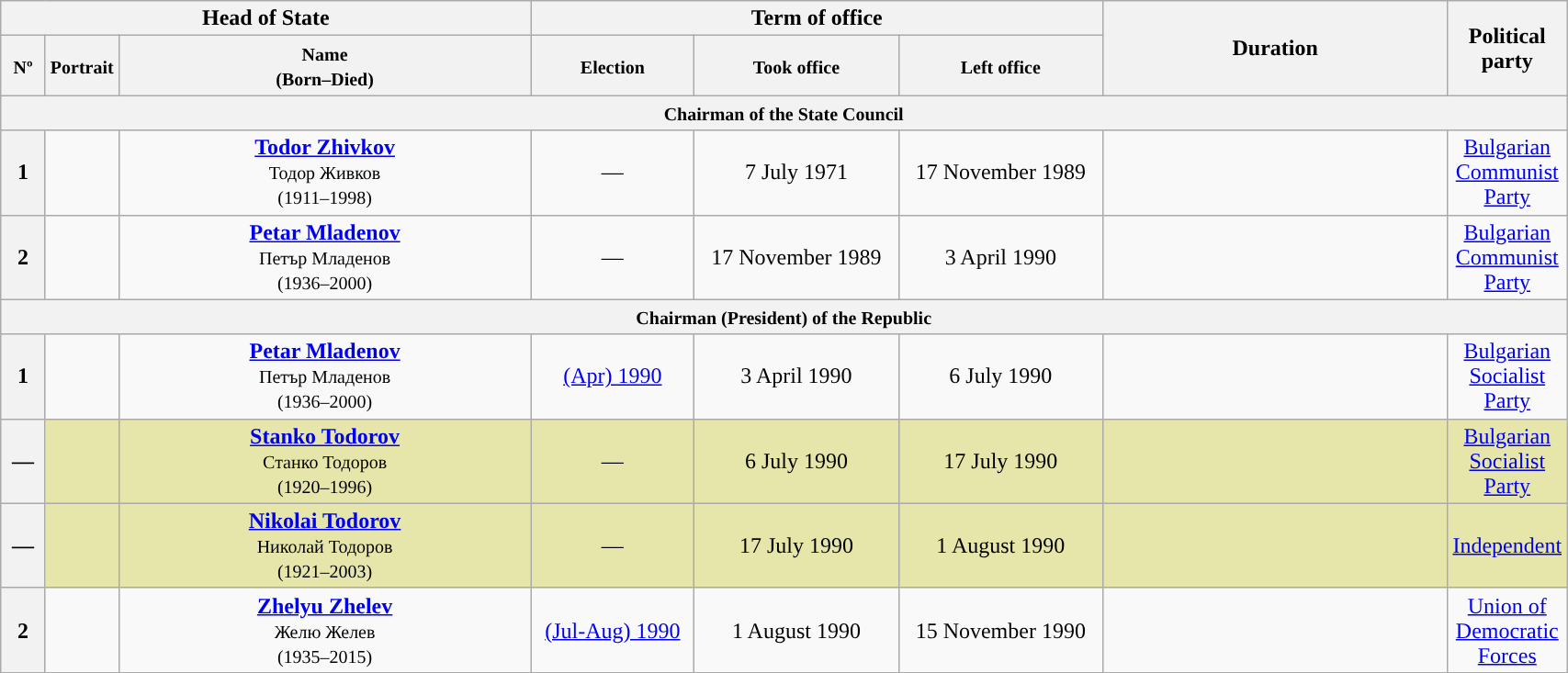<table class="wikitable" style="text-align:center; width:90%">
<tr>
<th width=35% colspan=3>Head of State</th>
<th width=40% colspan=3>Term of office</th>
<th width=25% rowspan=2>Duration</th>
<th width=25% rowspan=2>Political party</th>
</tr>
<tr>
<th width=3%><small>Nº</small></th>
<th><small>Portrait</small></th>
<th width=30%><small>Name<br>(Born–Died)</small></th>
<th><small>Election</small></th>
<th><small>Took office</small></th>
<th><small>Left office</small></th>
</tr>
<tr>
<th colspan=8><small>Chairman of the State Council</small></th>
</tr>
<tr>
<th style="background:">1</th>
<td></td>
<td><strong><a href='#'>Todor Zhivkov</a></strong><br><small>Тодор Живков<br>(1911–1998)</small></td>
<td>—</td>
<td>7 July 1971</td>
<td>17 November 1989</td>
<td></td>
<td><a href='#'>Bulgarian Communist Party</a></td>
</tr>
<tr>
<th style="background:">2</th>
<td></td>
<td><strong><a href='#'>Petar Mladenov</a></strong><br><small>Петър Младенов<br>(1936–2000)</small></td>
<td>—</td>
<td>17 November 1989</td>
<td>3 April 1990</td>
<td></td>
<td><a href='#'>Bulgarian Communist Party</a></td>
</tr>
<tr>
<th colspan=8><small>Chairman (President) of the Republic</small></th>
</tr>
<tr>
<th style="background:">1</th>
<td></td>
<td><strong><a href='#'>Petar Mladenov</a></strong><br><small>Петър Младенов<br>(1936–2000)</small></td>
<td><a href='#'>(Apr) 1990</a></td>
<td>3 April 1990</td>
<td>6 July 1990</td>
<td></td>
<td><a href='#'>Bulgarian Socialist Party</a></td>
</tr>
<tr style="background:#e6e6aa;">
<th style="background:">—</th>
<td></td>
<td><strong><a href='#'>Stanko Todorov</a></strong><br><small>Станко Тодоров<br>(1920–1996)</small></td>
<td>—</td>
<td>6 July 1990</td>
<td>17 July 1990</td>
<td></td>
<td><a href='#'>Bulgarian Socialist Party</a></td>
</tr>
<tr style="background:#e6e6aa;">
<th style="background:">—</th>
<td></td>
<td><strong><a href='#'>Nikolai Todorov</a></strong><br><small>Николай Тодоров<br>(1921–2003)</small></td>
<td>—</td>
<td>17 July 1990</td>
<td>1 August 1990</td>
<td></td>
<td><a href='#'>Independent</a></td>
</tr>
<tr>
<th style="background:">2</th>
<td></td>
<td><strong><a href='#'>Zhelyu Zhelev</a></strong><br><small>Желю Желев<br>(1935–2015)</small></td>
<td><a href='#'>(Jul-Aug) 1990</a></td>
<td>1 August 1990</td>
<td>15 November 1990</td>
<td></td>
<td><a href='#'>Union of Democratic Forces</a></td>
</tr>
<tr>
</tr>
</table>
